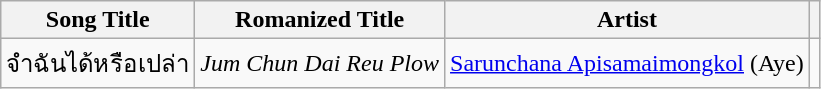<table class="wikitable">
<tr>
<th>Song Title</th>
<th>Romanized Title</th>
<th>Artist</th>
<th></th>
</tr>
<tr>
<td>จำฉันได้หรือเปล่า</td>
<td><em>Jum Chun Dai Reu Plow</em></td>
<td><a href='#'>Sarunchana Apisamaimongkol</a> (Aye)</td>
<td style="text-align: center;"></td>
</tr>
</table>
